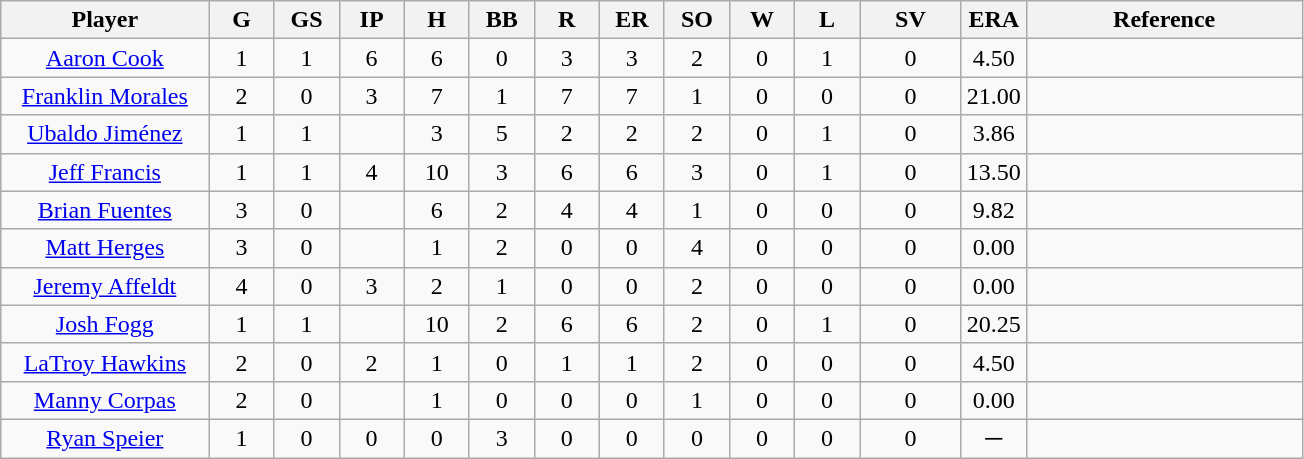<table class="wikitable sortable" style="text-align:center">
<tr>
<th width="16%">Player</th>
<th width="5%">G</th>
<th width="5%">GS</th>
<th width="5%">IP</th>
<th width="5%">H</th>
<th width="5%">BB</th>
<th width="5%">R</th>
<th width="5%">ER</th>
<th width="5%">SO</th>
<th width="5%">W</th>
<th width="5%">L</th>
<th>SV</th>
<th width="5%">ERA</th>
<th>Reference</th>
</tr>
<tr>
<td><a href='#'>Aaron Cook</a></td>
<td>1</td>
<td>1</td>
<td>6</td>
<td>6</td>
<td>0</td>
<td>3</td>
<td>3</td>
<td>2</td>
<td>0</td>
<td>1</td>
<td>0</td>
<td>4.50</td>
<td></td>
</tr>
<tr>
<td><a href='#'>Franklin Morales</a></td>
<td>2</td>
<td>0</td>
<td>3</td>
<td>7</td>
<td>1</td>
<td>7</td>
<td>7</td>
<td>1</td>
<td>0</td>
<td>0</td>
<td>0</td>
<td>21.00</td>
<td></td>
</tr>
<tr>
<td><a href='#'>Ubaldo Jiménez</a></td>
<td>1</td>
<td>1</td>
<td></td>
<td>3</td>
<td>5</td>
<td>2</td>
<td>2</td>
<td>2</td>
<td>0</td>
<td>1</td>
<td>0</td>
<td>3.86</td>
<td></td>
</tr>
<tr>
<td><a href='#'>Jeff Francis</a></td>
<td>1</td>
<td>1</td>
<td>4</td>
<td>10</td>
<td>3</td>
<td>6</td>
<td>6</td>
<td>3</td>
<td>0</td>
<td>1</td>
<td>0</td>
<td>13.50</td>
<td></td>
</tr>
<tr>
<td><a href='#'>Brian Fuentes</a></td>
<td>3</td>
<td>0</td>
<td></td>
<td>6</td>
<td>2</td>
<td>4</td>
<td>4</td>
<td>1</td>
<td>0</td>
<td>0</td>
<td>0</td>
<td>9.82</td>
<td></td>
</tr>
<tr>
<td><a href='#'>Matt Herges</a></td>
<td>3</td>
<td>0</td>
<td></td>
<td>1</td>
<td>2</td>
<td>0</td>
<td>0</td>
<td>4</td>
<td>0</td>
<td>0</td>
<td>0</td>
<td>0.00</td>
<td></td>
</tr>
<tr>
<td><a href='#'>Jeremy Affeldt</a></td>
<td>4</td>
<td>0</td>
<td>3</td>
<td>2</td>
<td>1</td>
<td>0</td>
<td>0</td>
<td>2</td>
<td>0</td>
<td>0</td>
<td>0</td>
<td>0.00</td>
<td></td>
</tr>
<tr>
<td><a href='#'>Josh Fogg</a></td>
<td>1</td>
<td>1</td>
<td></td>
<td>10</td>
<td>2</td>
<td>6</td>
<td>6</td>
<td>2</td>
<td>0</td>
<td>1</td>
<td>0</td>
<td>20.25</td>
<td></td>
</tr>
<tr>
<td><a href='#'>LaTroy Hawkins</a></td>
<td>2</td>
<td>0</td>
<td>2</td>
<td>1</td>
<td>0</td>
<td>1</td>
<td>1</td>
<td>2</td>
<td>0</td>
<td>0</td>
<td>0</td>
<td>4.50</td>
<td></td>
</tr>
<tr>
<td><a href='#'>Manny Corpas</a></td>
<td>2</td>
<td>0</td>
<td></td>
<td>1</td>
<td>0</td>
<td>0</td>
<td>0</td>
<td>1</td>
<td>0</td>
<td>0</td>
<td>0</td>
<td>0.00</td>
<td></td>
</tr>
<tr>
<td><a href='#'>Ryan Speier</a></td>
<td>1</td>
<td>0</td>
<td>0</td>
<td>0</td>
<td>3</td>
<td>0</td>
<td>0</td>
<td>0</td>
<td>0</td>
<td>0</td>
<td>0</td>
<td>─</td>
<td></td>
</tr>
</table>
